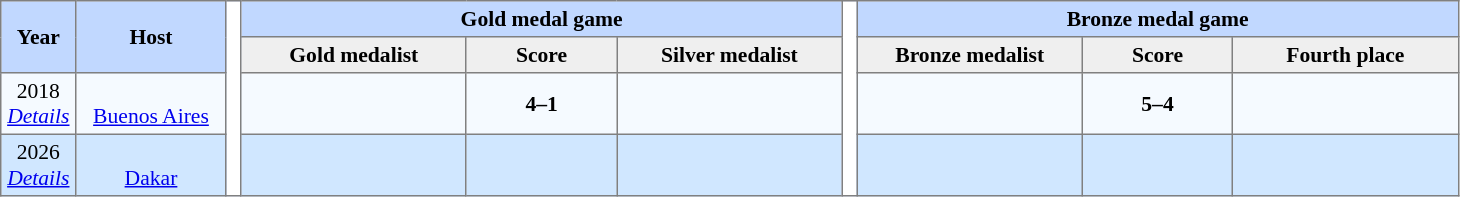<table border=1 style="border-collapse:collapse; font-size:90%; text-align:center;" cellpadding=3 cellspacing=0>
<tr bgcolor=#C1D8FF>
<th rowspan=2 width=5%>Year</th>
<th rowspan=2 width=10%>Host</th>
<th width=1% rowspan=4 bgcolor=ffffff></th>
<th colspan=3>Gold medal game</th>
<th width=1% rowspan=4 bgcolor=ffffff></th>
<th colspan=3>Bronze medal game</th>
</tr>
<tr bgcolor=#EFEFEF>
<th width=15%>Gold medalist</th>
<th width=10%>Score</th>
<th width=15%>Silver medalist</th>
<th width=15%>Bronze medalist</th>
<th width=10%>Score</th>
<th width=15%>Fourth place</th>
</tr>
<tr bgcolor=#F5FAFF>
<td>2018<br><em><a href='#'>Details</a></em></td>
<td><br><a href='#'>Buenos Aires</a></td>
<td><strong></strong></td>
<td><strong>4–1</strong></td>
<td></td>
<td></td>
<td><strong>5–4</strong></td>
<td></td>
</tr>
<tr bgcolor=#D0E7FF>
<td>2026<br><em><a href='#'>Details</a></em></td>
<td><br><a href='#'>Dakar</a></td>
<td></td>
<td></td>
<td></td>
<td></td>
<td></td>
<td></td>
</tr>
</table>
